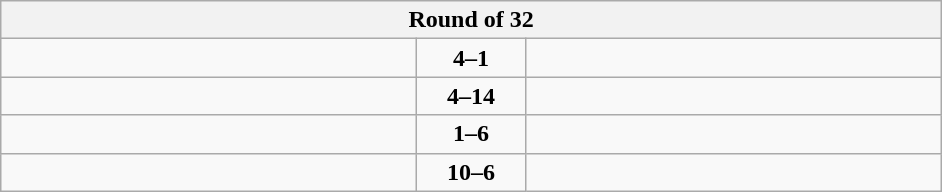<table class="wikitable" style="text-align: center;">
<tr>
<th colspan=3>Round of 32</th>
</tr>
<tr>
<td align=left width="270"><strong></strong></td>
<td align=center width="65"><strong>4–1</strong></td>
<td align=left width="270"></td>
</tr>
<tr>
<td align=left></td>
<td align=center><strong>4–14</strong></td>
<td align=left><strong></strong></td>
</tr>
<tr>
<td align=left></td>
<td align=center><strong>1–6</strong></td>
<td align=left><strong></strong></td>
</tr>
<tr>
<td align=left><strong></strong></td>
<td align=center><strong>10–6</strong></td>
<td align=left></td>
</tr>
</table>
